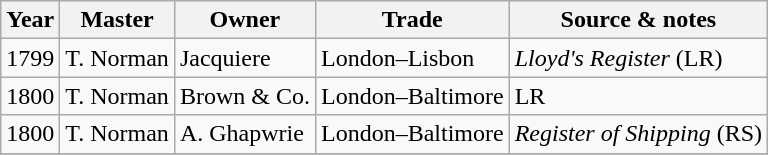<table class="sortable wikitable">
<tr>
<th>Year</th>
<th>Master</th>
<th>Owner</th>
<th>Trade</th>
<th>Source & notes</th>
</tr>
<tr>
<td>1799</td>
<td>T. Norman</td>
<td>Jacquiere</td>
<td>London–Lisbon</td>
<td><em>Lloyd's Register</em> (LR)</td>
</tr>
<tr>
<td>1800</td>
<td>T. Norman</td>
<td>Brown & Co.</td>
<td>London–Baltimore</td>
<td>LR</td>
</tr>
<tr>
<td>1800</td>
<td>T. Norman</td>
<td>A. Ghapwrie</td>
<td>London–Baltimore</td>
<td><em>Register of Shipping</em> (RS)</td>
</tr>
<tr>
</tr>
</table>
